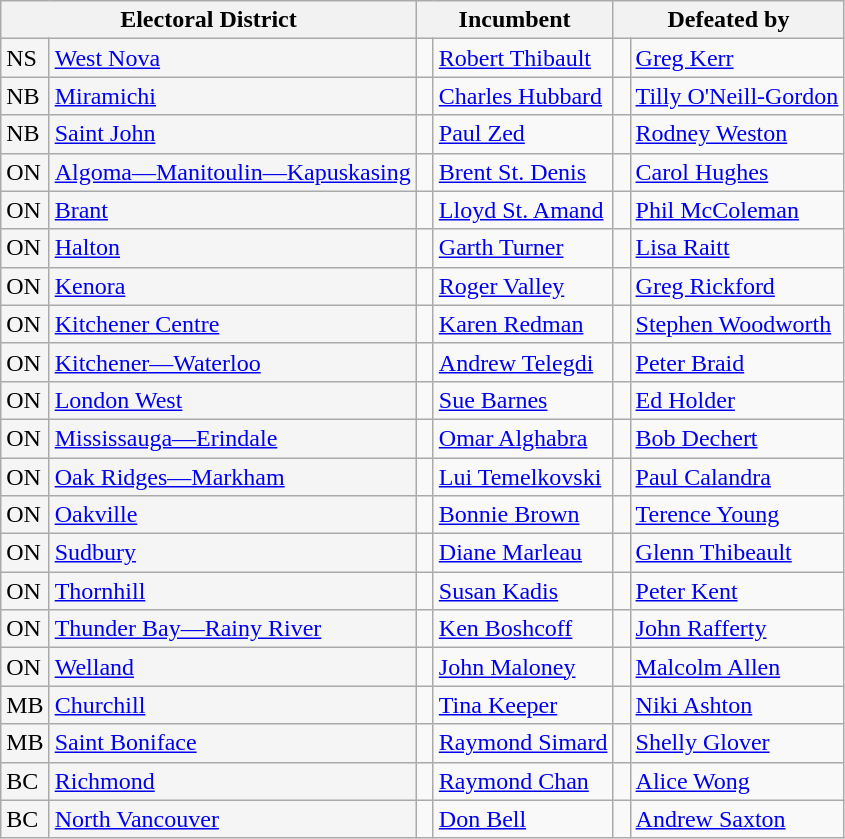<table class="wikitable">
<tr>
<th colspan=2>Electoral District</th>
<th colspan=2>Incumbent</th>
<th colspan=2>Defeated by</th>
</tr>
<tr>
<td style="background:whitesmoke;">NS</td>
<td style="background:whitesmoke;"><a href='#'>West Nova</a></td>
<td> </td>
<td><a href='#'>Robert Thibault</a></td>
<td> </td>
<td><a href='#'>Greg Kerr</a></td>
</tr>
<tr>
<td style="background:whitesmoke;">NB</td>
<td style="background:whitesmoke;"><a href='#'>Miramichi</a></td>
<td> </td>
<td><a href='#'>Charles Hubbard</a></td>
<td> </td>
<td><a href='#'>Tilly O'Neill-Gordon</a></td>
</tr>
<tr>
<td style="background:whitesmoke;">NB</td>
<td style="background:whitesmoke;"><a href='#'>Saint John</a></td>
<td> </td>
<td><a href='#'>Paul Zed</a></td>
<td> </td>
<td><a href='#'>Rodney Weston</a></td>
</tr>
<tr>
<td style="background:whitesmoke;">ON</td>
<td style="background:whitesmoke;"><a href='#'>Algoma—Manitoulin—Kapuskasing</a></td>
<td> </td>
<td><a href='#'>Brent St. Denis</a></td>
<td> </td>
<td><a href='#'>Carol Hughes</a></td>
</tr>
<tr>
<td style="background:whitesmoke;">ON</td>
<td style="background:whitesmoke;"><a href='#'>Brant</a></td>
<td> </td>
<td><a href='#'>Lloyd St. Amand</a></td>
<td> </td>
<td><a href='#'>Phil McColeman</a></td>
</tr>
<tr>
<td style="background:whitesmoke;">ON</td>
<td style="background:whitesmoke;"><a href='#'>Halton</a></td>
<td> </td>
<td><a href='#'>Garth Turner</a></td>
<td> </td>
<td><a href='#'>Lisa Raitt</a></td>
</tr>
<tr>
<td style="background:whitesmoke;">ON</td>
<td style="background:whitesmoke;"><a href='#'>Kenora</a></td>
<td> </td>
<td><a href='#'>Roger Valley</a></td>
<td> </td>
<td><a href='#'>Greg Rickford</a></td>
</tr>
<tr>
<td style="background:whitesmoke;">ON</td>
<td style="background:whitesmoke;"><a href='#'>Kitchener Centre</a></td>
<td> </td>
<td><a href='#'>Karen Redman</a></td>
<td> </td>
<td><a href='#'>Stephen Woodworth</a></td>
</tr>
<tr>
<td style="background:whitesmoke;">ON</td>
<td style="background:whitesmoke;"><a href='#'>Kitchener—Waterloo</a></td>
<td> </td>
<td><a href='#'>Andrew Telegdi</a></td>
<td> </td>
<td><a href='#'>Peter Braid</a></td>
</tr>
<tr>
<td style="background:whitesmoke;">ON</td>
<td style="background:whitesmoke;"><a href='#'>London West</a></td>
<td> </td>
<td><a href='#'>Sue Barnes</a></td>
<td> </td>
<td><a href='#'>Ed Holder</a></td>
</tr>
<tr>
<td style="background:whitesmoke;">ON</td>
<td style="background:whitesmoke;"><a href='#'>Mississauga—Erindale</a></td>
<td> </td>
<td><a href='#'>Omar Alghabra</a></td>
<td> </td>
<td><a href='#'>Bob Dechert</a></td>
</tr>
<tr>
<td style="background:whitesmoke;">ON</td>
<td style="background:whitesmoke;"><a href='#'>Oak Ridges—Markham</a></td>
<td> </td>
<td><a href='#'>Lui Temelkovski</a></td>
<td> </td>
<td><a href='#'>Paul Calandra</a></td>
</tr>
<tr>
<td style="background:whitesmoke;">ON</td>
<td style="background:whitesmoke;"><a href='#'>Oakville</a></td>
<td> </td>
<td><a href='#'>Bonnie Brown</a></td>
<td> </td>
<td><a href='#'>Terence Young</a></td>
</tr>
<tr>
<td style="background:whitesmoke;">ON</td>
<td style="background:whitesmoke;"><a href='#'>Sudbury</a></td>
<td> </td>
<td><a href='#'>Diane Marleau</a></td>
<td> </td>
<td><a href='#'>Glenn Thibeault</a></td>
</tr>
<tr>
<td style="background:whitesmoke;">ON</td>
<td style="background:whitesmoke;"><a href='#'>Thornhill</a></td>
<td> </td>
<td><a href='#'>Susan Kadis</a></td>
<td> </td>
<td><a href='#'>Peter Kent</a></td>
</tr>
<tr>
<td style="background:whitesmoke;">ON</td>
<td style="background:whitesmoke;"><a href='#'>Thunder Bay—Rainy River</a></td>
<td> </td>
<td><a href='#'>Ken Boshcoff</a></td>
<td> </td>
<td><a href='#'>John Rafferty</a></td>
</tr>
<tr>
<td style="background:whitesmoke;">ON</td>
<td style="background:whitesmoke;"><a href='#'>Welland</a></td>
<td> </td>
<td><a href='#'>John Maloney</a></td>
<td> </td>
<td><a href='#'>Malcolm Allen</a></td>
</tr>
<tr>
<td style="background:whitesmoke;">MB</td>
<td style="background:whitesmoke;"><a href='#'>Churchill</a></td>
<td> </td>
<td><a href='#'>Tina Keeper</a></td>
<td> </td>
<td><a href='#'>Niki Ashton</a></td>
</tr>
<tr>
<td style="background:whitesmoke;">MB</td>
<td style="background:whitesmoke;"><a href='#'>Saint Boniface</a></td>
<td> </td>
<td><a href='#'>Raymond Simard</a></td>
<td> </td>
<td><a href='#'>Shelly Glover</a></td>
</tr>
<tr>
<td style="background:whitesmoke;">BC</td>
<td style="background:whitesmoke;"><a href='#'>Richmond</a></td>
<td> </td>
<td><a href='#'>Raymond Chan</a></td>
<td> </td>
<td><a href='#'>Alice Wong</a></td>
</tr>
<tr>
<td style="background:whitesmoke;">BC</td>
<td style="background:whitesmoke;"><a href='#'>North Vancouver</a></td>
<td> </td>
<td><a href='#'>Don Bell</a></td>
<td> </td>
<td><a href='#'>Andrew Saxton</a></td>
</tr>
</table>
